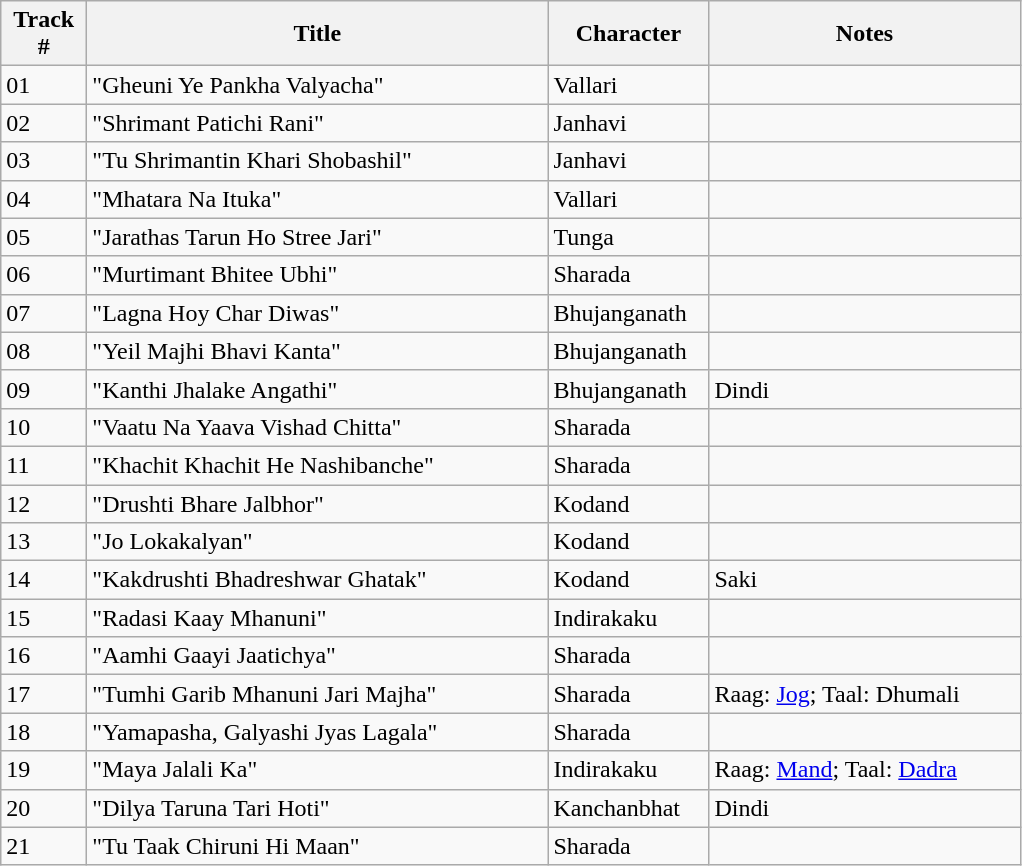<table class="wikitable sortable">
<tr>
<th style="width:50px;">Track #</th>
<th style="width:300px;">Title</th>
<th style="width:100px;">Character</th>
<th style="width:200px;">Notes</th>
</tr>
<tr>
<td>01</td>
<td>"Gheuni Ye Pankha Valyacha"</td>
<td>Vallari</td>
<td></td>
</tr>
<tr>
<td>02</td>
<td>"Shrimant Patichi Rani"</td>
<td>Janhavi</td>
<td></td>
</tr>
<tr>
<td>03</td>
<td>"Tu Shrimantin Khari Shobashil"</td>
<td>Janhavi</td>
<td></td>
</tr>
<tr>
<td>04</td>
<td>"Mhatara Na Ituka"</td>
<td>Vallari</td>
<td></td>
</tr>
<tr>
<td>05</td>
<td>"Jarathas Tarun Ho Stree Jari"</td>
<td>Tunga</td>
<td></td>
</tr>
<tr>
<td>06</td>
<td>"Murtimant Bhitee Ubhi"</td>
<td>Sharada</td>
<td></td>
</tr>
<tr>
<td>07</td>
<td>"Lagna Hoy Char Diwas"</td>
<td>Bhujanganath</td>
<td></td>
</tr>
<tr>
<td>08</td>
<td>"Yeil Majhi Bhavi Kanta"</td>
<td>Bhujanganath</td>
<td></td>
</tr>
<tr>
<td>09</td>
<td>"Kanthi Jhalake Angathi"</td>
<td>Bhujanganath</td>
<td>Dindi</td>
</tr>
<tr>
<td>10</td>
<td>"Vaatu Na Yaava Vishad Chitta"</td>
<td>Sharada</td>
<td></td>
</tr>
<tr>
<td>11</td>
<td>"Khachit Khachit He Nashibanche"</td>
<td>Sharada</td>
<td></td>
</tr>
<tr>
<td>12</td>
<td>"Drushti Bhare Jalbhor"</td>
<td>Kodand</td>
<td></td>
</tr>
<tr>
<td>13</td>
<td>"Jo Lokakalyan"</td>
<td>Kodand</td>
<td></td>
</tr>
<tr>
<td>14</td>
<td>"Kakdrushti Bhadreshwar Ghatak"</td>
<td>Kodand</td>
<td>Saki</td>
</tr>
<tr>
<td>15</td>
<td>"Radasi Kaay Mhanuni"</td>
<td>Indirakaku</td>
<td></td>
</tr>
<tr>
<td>16</td>
<td>"Aamhi Gaayi Jaatichya"</td>
<td>Sharada</td>
<td></td>
</tr>
<tr>
<td>17</td>
<td>"Tumhi Garib Mhanuni Jari Majha"</td>
<td>Sharada</td>
<td>Raag: <a href='#'>Jog</a>; Taal: Dhumali</td>
</tr>
<tr>
<td>18</td>
<td>"Yamapasha, Galyashi Jyas Lagala"</td>
<td>Sharada</td>
<td></td>
</tr>
<tr>
<td>19</td>
<td>"Maya Jalali Ka"</td>
<td>Indirakaku</td>
<td>Raag: <a href='#'>Mand</a>; Taal: <a href='#'>Dadra</a></td>
</tr>
<tr>
<td>20</td>
<td>"Dilya Taruna Tari Hoti"</td>
<td>Kanchanbhat</td>
<td>Dindi</td>
</tr>
<tr>
<td>21</td>
<td>"Tu Taak Chiruni Hi Maan"</td>
<td>Sharada</td>
<td></td>
</tr>
</table>
